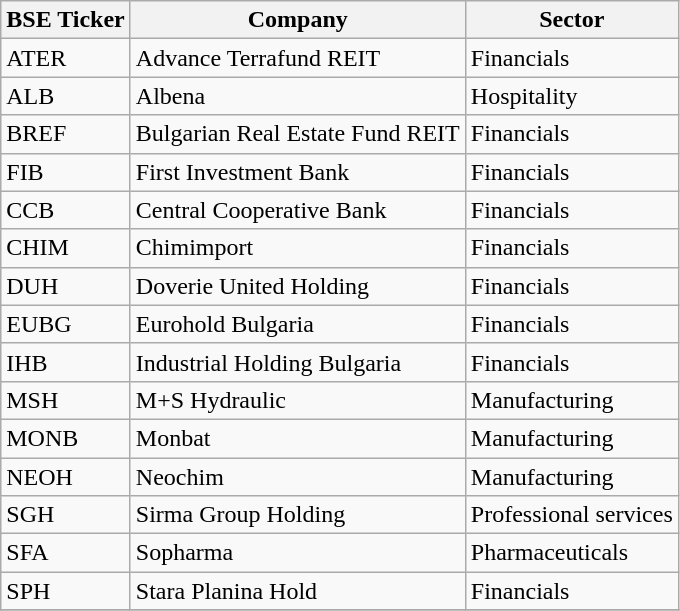<table class="wikitable sortable">
<tr>
<th>BSE Ticker</th>
<th>Company</th>
<th>Sector</th>
</tr>
<tr>
<td>ATER</td>
<td>Advance Terrafund REIT</td>
<td>Financials</td>
</tr>
<tr>
<td>ALB</td>
<td>Albena</td>
<td>Hospitality</td>
</tr>
<tr>
<td>BREF</td>
<td>Bulgarian Real Estate Fund REIT</td>
<td>Financials</td>
</tr>
<tr>
<td>FIB</td>
<td>First Investment Bank</td>
<td>Financials</td>
</tr>
<tr>
<td>CCB</td>
<td>Central Cooperative Bank</td>
<td>Financials</td>
</tr>
<tr>
<td>CHIM</td>
<td>Chimimport</td>
<td>Financials</td>
</tr>
<tr>
<td>DUH</td>
<td>Doverie United Holding</td>
<td>Financials</td>
</tr>
<tr>
<td>EUBG</td>
<td>Eurohold Bulgaria</td>
<td>Financials</td>
</tr>
<tr>
<td>IHB</td>
<td>Industrial Holding Bulgaria</td>
<td>Financials</td>
</tr>
<tr>
<td>MSH</td>
<td>M+S Hydraulic</td>
<td>Manufacturing</td>
</tr>
<tr>
<td>MONB</td>
<td>Monbat</td>
<td>Manufacturing</td>
</tr>
<tr>
<td>NEOH</td>
<td>Neochim</td>
<td>Manufacturing</td>
</tr>
<tr>
<td>SGH</td>
<td>Sirma Group Holding</td>
<td>Professional services</td>
</tr>
<tr>
<td>SFA</td>
<td>Sopharma</td>
<td>Pharmaceuticals</td>
</tr>
<tr>
<td>SPH</td>
<td>Stara Planina Hold</td>
<td>Financials</td>
</tr>
<tr>
</tr>
</table>
